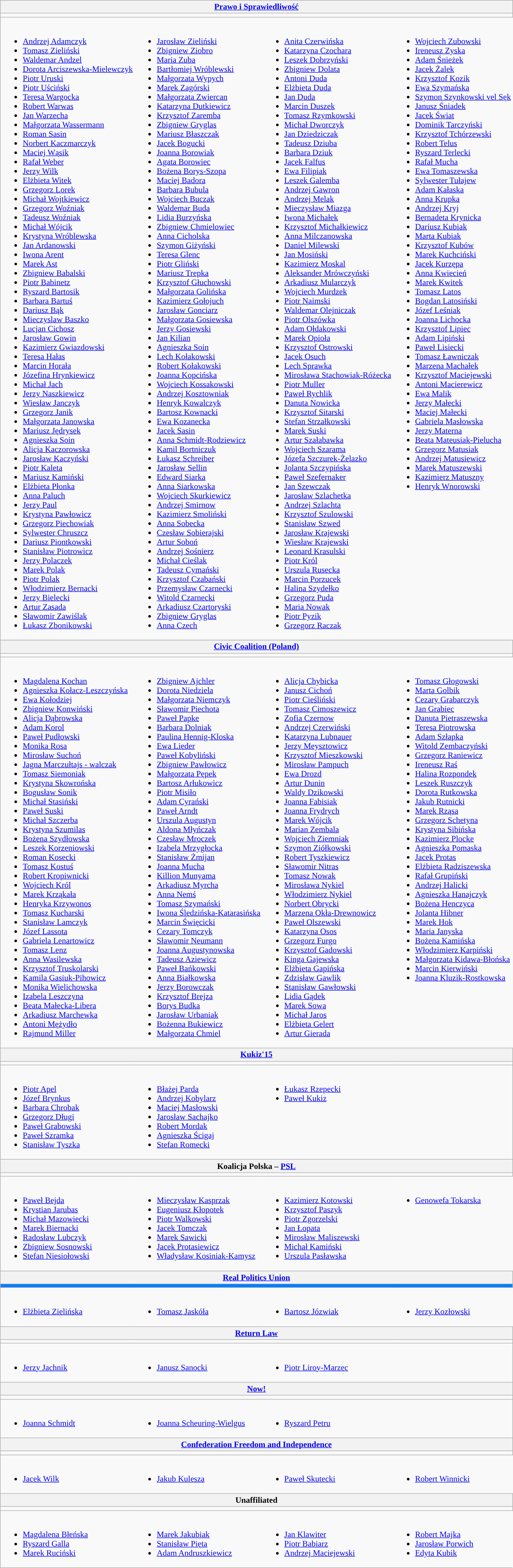<table class="wikitable">
<tr>
<th colspan=4><strong><a href='#'>Prawo i Sprawiedliwość</a></strong></th>
</tr>
<tr>
<td colspan=4 style="background:"></td>
</tr>
<tr>
<td style="border-right-style:hidden; vertical-align:top"><br><ul><li><a href='#'>Andrzej Adamczyk</a></li><li><a href='#'>Tomasz Zieliński</a></li><li><a href='#'>Waldemar Andzel</a></li><li><a href='#'>Dorota Arciszewska-Mielewczyk</a></li><li><a href='#'>Piotr Uruski</a></li><li><a href='#'>Piotr Uściński</a></li><li><a href='#'>Teresa Wargocka</a></li><li><a href='#'>Robert Warwas</a></li><li><a href='#'>Jan Warzecha</a></li><li><a href='#'>Małgorzata Wassermann</a></li><li><a href='#'>Roman Sasin</a></li><li><a href='#'>Norbert Kaczmarczyk</a></li><li><a href='#'>Maciej Wąsik</a></li><li><a href='#'>Rafał Weber</a></li><li><a href='#'>Jerzy Wilk</a></li><li><a href='#'>Elżbieta Witek</a></li><li><a href='#'>Grzegorz Lorek</a></li><li><a href='#'>Michał Wojtkiewicz</a></li><li><a href='#'>Grzegorz Woźniak</a></li><li><a href='#'>Tadeusz Woźniak</a></li><li><a href='#'>Michał Wójcik</a></li><li><a href='#'>Krystyna Wróblewska</a></li><li><a href='#'>Jan Ardanowski</a></li><li><a href='#'>Iwona Arent</a></li><li><a href='#'>Marek Ast</a></li><li><a href='#'>Zbigniew Babalski</a></li><li><a href='#'>Piotr Babinetz</a></li><li><a href='#'>Ryszard Bartosik</a></li><li><a href='#'>Barbara Bartuś</a></li><li><a href='#'>Dariusz Bąk</a></li><li><a href='#'>Mieczyslaw Baszko</a></li><li><a href='#'>Lucjan Cichosz</a></li><li><a href='#'>Jarosław Gowin</a></li><li><a href='#'>Kazimierz Gwiazdowski</a></li><li><a href='#'>Teresa Hałas</a></li><li><a href='#'>Marcin Horała</a></li><li><a href='#'>Józefina Hrynkiewicz</a></li><li><a href='#'>Michał Jach</a></li><li><a href='#'>Jerzy Naszkiewicz</a></li><li><a href='#'>Wiesław Janczyk</a></li><li><a href='#'>Grzegorz Janik</a></li><li><a href='#'>Małgorzata Janowska</a></li><li><a href='#'>Mariusz Jędrysek</a></li><li><a href='#'>Agnieszka Soin</a></li><li><a href='#'>Alicja Kaczorowska</a></li><li><a href='#'>Jarosław Kaczyński</a></li><li><a href='#'>Piotr Kaleta</a></li><li><a href='#'>Mariusz Kamiński</a></li><li><a href='#'>Elżbieta Płonka</a></li><li><a href='#'>Anna Paluch</a></li><li><a href='#'>Jerzy Paul</a></li><li><a href='#'>Krystyna Pawłowicz</a></li><li><a href='#'>Grzegorz Piechowiak</a></li><li><a href='#'>Sylwester Chruszcz</a></li><li><a href='#'>Dariusz Piontkowski</a></li><li><a href='#'>Stanisław Piotrowicz</a></li><li><a href='#'>Jerzy Polaczek</a></li><li><a href='#'>Marek Polak</a></li><li><a href='#'>Piotr Polak</a></li><li><a href='#'>Włodzimierz Bernacki</a></li><li><a href='#'>Jerzy Bielecki</a></li><li><a href='#'>Artur Zasada</a></li><li><a href='#'>Sławomir Zawiślak</a></li><li><a href='#'>Łukasz Zbonikowski</a></li></ul></td>
<td style="border-right-style:hidden; vertical-align:top"><br><ul><li><a href='#'>Jarosław Zieliński</a></li><li><a href='#'>Zbigniew Ziobro</a></li><li><a href='#'>Maria Zuba</a></li><li><a href='#'>Bartłomiej Wróblewski</a></li><li><a href='#'>Małgorzata Wypych</a></li><li><a href='#'>Marek Zagórski</a></li><li><a href='#'>Małgorzata Zwiercan</a></li><li><a href='#'>Katarzyna Dutkiewicz</a></li><li><a href='#'>Krzysztof Zaremba</a></li><li><a href='#'>Zbigniew Gryglas</a></li><li><a href='#'>Mariusz Błaszczak</a></li><li><a href='#'>Jacek Bogucki</a></li><li><a href='#'>Joanna Borowiak</a></li><li><a href='#'>Agata Borowiec</a></li><li><a href='#'>Bożena Borys-Szopa</a></li><li><a href='#'>Maciej Badora</a></li><li><a href='#'>Barbara Bubula</a></li><li><a href='#'>Wojciech Buczak</a></li><li><a href='#'>Waldemar Buda</a></li><li><a href='#'>Lidia Burzyńska</a></li><li><a href='#'>Zbigniew Chmielowiec</a></li><li><a href='#'>Anna Cicholska</a></li><li><a href='#'>Szymon Giżyński</a></li><li><a href='#'>Teresa Glenc</a></li><li><a href='#'>Piotr Gliński</a></li><li><a href='#'>Mariusz Trepka</a></li><li><a href='#'>Krzysztof Głuchowski</a></li><li><a href='#'>Małgorzata Golińska</a></li><li><a href='#'>Kazimierz Gołojuch</a></li><li><a href='#'>Jarosław Gonciarz</a></li><li><a href='#'>Małgorzata Gosiewska</a></li><li><a href='#'>Jerzy Gosiewski</a></li><li><a href='#'>Jan Kilian</a></li><li><a href='#'>Agnieszka Soin</a></li><li><a href='#'>Lech Kołakowski</a></li><li><a href='#'>Robert Kołakowski</a></li><li><a href='#'>Joanna Kopcińska</a></li><li><a href='#'>Wojciech Kossakowski</a></li><li><a href='#'>Andrzej Kosztowniak</a></li><li><a href='#'>Henryk Kowalczyk</a></li><li><a href='#'>Bartosz Kownacki</a></li><li><a href='#'>Ewa Kozanecka</a></li><li><a href='#'>Jacek Sasin</a></li><li><a href='#'>Anna Schmidt-Rodziewicz</a></li><li><a href='#'>Kamil Bortniczuk</a></li><li><a href='#'>Łukasz Schreiber</a></li><li><a href='#'>Jarosław Sellin</a></li><li><a href='#'>Edward Siarka</a></li><li><a href='#'>Anna Siarkowska</a></li><li><a href='#'>Wojciech Skurkiewicz</a></li><li><a href='#'>Andrzej Smirnow</a></li><li><a href='#'>Kazimierz Smoliński</a></li><li><a href='#'>Anna Sobecka</a></li><li><a href='#'>Czesław Sobierajski</a></li><li><a href='#'>Artur Soboń</a></li><li><a href='#'>Andrzej Sośnierz</a></li><li><a href='#'>Michał Cieślak</a></li><li><a href='#'>Tadeusz Cymański</a></li><li><a href='#'>Krzysztof Czabański</a></li><li><a href='#'>Przemysław Czarnecki</a></li><li><a href='#'>Witold Czarnecki</a></li><li><a href='#'>Arkadiusz Czartoryski</a></li><li><a href='#'>Zbigniew Gryglas</a></li><li><a href='#'>Anna Czech</a></li></ul></td>
<td style="border-right-style:hidden; vertical-align:top"><br><ul><li><a href='#'>Anita Czerwińska</a></li><li><a href='#'>Katarzyna Czochara</a></li><li><a href='#'>Leszek Dobrzyński</a></li><li><a href='#'>Zbigniew Dolata</a></li><li><a href='#'>Antoni Duda</a></li><li><a href='#'>Elżbieta Duda</a></li><li><a href='#'>Jan Duda</a></li><li><a href='#'>Marcin Duszek</a></li><li><a href='#'>Tomasz Rzymkowski</a></li><li><a href='#'>Michał Dworczyk</a></li><li><a href='#'>Jan Dziedziczak</a></li><li><a href='#'>Tadeusz Dziuba</a></li><li><a href='#'>Barbara Dziuk</a></li><li><a href='#'>Jacek Falfus</a></li><li><a href='#'>Ewa Filipiak</a></li><li><a href='#'>Leszek Galemba</a></li><li><a href='#'>Andrzej Gawron</a></li><li><a href='#'>Andrzej Melak</a></li><li><a href='#'>Mieczysław Miazga</a></li><li><a href='#'>Iwona Michałek</a></li><li><a href='#'>Krzysztof Michałkiewicz</a></li><li><a href='#'>Anna Milczanowska</a></li><li><a href='#'>Daniel Milewski</a></li><li><a href='#'>Jan Mosiński</a></li><li><a href='#'>Kazimierz Moskal</a></li><li><a href='#'>Aleksander Mrówczyński</a></li><li><a href='#'>Arkadiusz Mularczyk</a></li><li><a href='#'>Wojciech Murdzek</a></li><li><a href='#'>Piotr Naimski</a></li><li><a href='#'>Waldemar Olejniczak</a></li><li><a href='#'>Piotr Olszówka</a></li><li><a href='#'>Adam Ołdakowski</a></li><li><a href='#'>Marek Opioła</a></li><li><a href='#'>Krzysztof Ostrowski</a></li><li><a href='#'>Jacek Osuch</a></li><li><a href='#'>Lech Sprawka</a></li><li><a href='#'>Mirosława Stachowiak-Różecka</a></li><li><a href='#'>Piotr Muller</a></li><li><a href='#'>Paweł Rychlik</a></li><li><a href='#'>Danuta Nowicka</a></li><li><a href='#'>Krzysztof Sitarski</a></li><li><a href='#'>Stefan Strzałkowski</a></li><li><a href='#'>Marek Suski</a></li><li><a href='#'>Artur Szałabawka</a></li><li><a href='#'>Wojciech Szarama</a></li><li><a href='#'>Józefa Szczurek-Żelazko</a></li><li><a href='#'>Jolanta Szczypińska</a></li><li><a href='#'>Paweł Szefernaker</a></li><li><a href='#'>Jan Szewczak</a></li><li><a href='#'>Jarosław Szlachetka</a></li><li><a href='#'>Andrzej Szlachta</a></li><li><a href='#'>Krzysztof Szulowski</a></li><li><a href='#'>Stanisław Szwed</a></li><li><a href='#'>Jarosław Krajewski</a></li><li><a href='#'>Wiesław Krajewski</a></li><li><a href='#'>Leonard Krasulski</a></li><li><a href='#'>Piotr Król</a></li><li><a href='#'>Urszula Rusecka</a></li><li><a href='#'>Marcin Porzucek</a></li><li><a href='#'>Halina Szydełko</a></li><li><a href='#'>Grzegorz Puda</a></li><li><a href='#'>Maria Nowak</a></li><li><a href='#'>Piotr Pyzik</a></li><li><a href='#'>Grzegorz Raczak</a></li></ul></td>
<td style="border-right-style:hidden; vertical-align:top"><br><ul><li><a href='#'>Wojciech Zubowski</a></li><li><a href='#'>Ireneusz Zyska</a></li><li><a href='#'>Adam Śnieżek</a></li><li><a href='#'>Jacek Żalek</a></li><li><a href='#'>Krzysztof Kozik</a></li><li><a href='#'>Ewa Szymańska</a></li><li><a href='#'>Szymon Szynkowski vel Sęk</a></li><li><a href='#'>Janusz Śniadek</a></li><li><a href='#'>Jacek Świat</a></li><li><a href='#'>Dominik Tarczyński</a></li><li><a href='#'>Krzysztof Tchórzewski</a></li><li><a href='#'>Robert Telus</a></li><li><a href='#'>Ryszard Terlecki</a></li><li><a href='#'>Rafał Mucha</a></li><li><a href='#'>Ewa Tomaszewska</a></li><li><a href='#'>Sylwester Tułajew</a></li><li><a href='#'>Adam Kałaska</a></li><li><a href='#'>Anna Krupka</a></li><li><a href='#'>Andrzej Kryj</a></li><li><a href='#'>Bernadeta Krynicka</a></li><li><a href='#'>Dariusz Kubiak</a></li><li><a href='#'>Marta Kubiak</a></li><li><a href='#'>Krzysztof Kubów</a></li><li><a href='#'>Marek Kuchciński</a></li><li><a href='#'>Jacek Kurzępa</a></li><li><a href='#'>Anna Kwiecień</a></li><li><a href='#'>Marek Kwitek</a></li><li><a href='#'>Tomasz Latos</a></li><li><a href='#'>Bogdan Latosiński</a></li><li><a href='#'>Józef Leśniak</a></li><li><a href='#'>Joanna Lichocka</a></li><li><a href='#'>Krzysztof Lipiec</a></li><li><a href='#'>Adam Lipiński</a></li><li><a href='#'>Paweł Lisiecki</a></li><li><a href='#'>Tomasz Ławniczak</a></li><li><a href='#'>Marzena Machałek</a></li><li><a href='#'>Krzysztof Maciejewski</a></li><li><a href='#'>Antoni Macierewicz</a></li><li><a href='#'>Ewa Malik</a></li><li><a href='#'>Jerzy Małecki</a></li><li><a href='#'>Maciej Małecki</a></li><li><a href='#'>Gabriela Masłowska</a></li><li><a href='#'>Jerzy Materna</a></li><li><a href='#'>Beata Mateusiak-Pielucha</a></li><li><a href='#'>Grzegorz Matusiak</a></li><li><a href='#'>Andrzej Matusiewicz</a></li><li><a href='#'>Marek Matuszewski</a></li><li><a href='#'>Kazimierz Matuszny</a></li><li><a href='#'>Henryk Wnorowski</a></li></ul></td>
</tr>
<tr>
</tr>
<tr>
<th colspan=4><a href='#'>Civic Coalition (Poland)</a></th>
</tr>
<tr>
<td colspan=4 style="background:"></td>
</tr>
<tr>
<td style="border-right-style:hidden; vertical-align:top"><br><ul><li><a href='#'>Magdalena Kochan</a></li><li><a href='#'>Agnieszka Kołacz-Leszczyńska</a></li><li><a href='#'>Ewa Kołodziej</a></li><li><a href='#'>Zbigniew Konwiński</a></li><li><a href='#'>Alicja Dąbrowska</a></li><li><a href='#'>Adam Korol</a></li><li><a href='#'>Paweł Pudłowski</a></li><li><a href='#'>Monika Rosa</a></li><li><a href='#'>Mirosław Suchoń</a></li><li><a href='#'>Jagna Marczułtajs - walczak</a></li><li><a href='#'>Tomasz Siemoniak</a></li><li><a href='#'>Krystyna Skowrońska</a></li><li><a href='#'>Bogusław Sonik</a></li><li><a href='#'>Michał Stasiński</a></li><li><a href='#'>Paweł Suski</a></li><li><a href='#'>Michał Szczerba</a></li><li><a href='#'>Krystyna Szumilas</a></li><li><a href='#'>Bożena Szydłowska</a></li><li><a href='#'>Leszek Korzeniowski</a></li><li><a href='#'>Roman Kosecki</a></li><li><a href='#'>Tomasz Kostuś</a></li><li><a href='#'>Robert Kropiwnicki</a></li><li><a href='#'>Wojciech Król</a></li><li><a href='#'>Marek Krząkała</a></li><li><a href='#'>Henryka Krzywonos</a></li><li><a href='#'>Tomasz Kucharski</a></li><li><a href='#'>Stanisław Lamczyk</a></li><li><a href='#'>Józef Lassota</a></li><li><a href='#'>Gabriela Lenartowicz</a></li><li><a href='#'>Tomasz Lenz</a></li><li><a href='#'>Anna Wasilewska</a></li><li><a href='#'>Krzysztof Truskolarski</a></li><li><a href='#'>Kamila Gasiuk-Pihowicz</a></li><li><a href='#'>Monika Wielichowska</a></li><li><a href='#'>Izabela Leszczyna</a></li><li><a href='#'>Beata Małecka-Libera</a></li><li><a href='#'>Arkadiusz Marchewka</a></li><li><a href='#'>Antoni Mężydło</a></li><li><a href='#'>Rajmund Miller</a></li></ul></td>
<td style="border-right-style:hidden; vertical-align:top"><br><ul><li><a href='#'>Zbigniew Ajchler</a></li><li><a href='#'>Dorota Niedziela</a></li><li><a href='#'>Małgorzata Niemczyk</a></li><li><a href='#'>Sławomir Piechota</a></li><li><a href='#'>Paweł Papke</a></li><li><a href='#'>Barbara Dolniak</a></li><li><a href='#'>Paulina Hennig-Kloska</a></li><li><a href='#'>Ewa Lieder</a></li><li><a href='#'>Paweł Kobyliński</a></li><li><a href='#'>Zbigniew Pawłowicz</a></li><li><a href='#'>Małgorzata Pępek</a></li><li><a href='#'>Bartosz Arłukowicz</a></li><li><a href='#'>Piotr Misiło</a></li><li><a href='#'>Adam Cyrański</a></li><li><a href='#'>Paweł Arndt</a></li><li><a href='#'>Urszula Augustyn</a></li><li><a href='#'>Aldona Młyńczak</a></li><li><a href='#'>Czesław Mroczek</a></li><li><a href='#'>Izabela Mrzygłocka</a></li><li><a href='#'>Stanisław Żmijan</a></li><li><a href='#'>Joanna Mucha</a></li><li><a href='#'>Killion Munyama</a></li><li><a href='#'>Arkadiusz Myrcha</a></li><li><a href='#'>Anna Nemś</a></li><li><a href='#'>Tomasz Szymański</a></li><li><a href='#'>Iwona Śledzińska-Katarasińska</a></li><li><a href='#'>Marcin Święcicki</a></li><li><a href='#'>Cezary Tomczyk</a></li><li><a href='#'>Sławomir Neumann</a></li><li><a href='#'>Joanna Augustynowska</a></li><li><a href='#'>Tadeusz Aziewicz</a></li><li><a href='#'>Paweł Bańkowski</a></li><li><a href='#'>Anna Białkowska</a></li><li><a href='#'>Jerzy Borowczak</a></li><li><a href='#'>Krzysztof Brejza</a></li><li><a href='#'>Borys Budka</a></li><li><a href='#'>Jarosław Urbaniak</a></li><li><a href='#'>Bożenna Bukiewicz</a></li><li><a href='#'>Małgorzata Chmiel</a></li></ul></td>
<td style="border-right-style:hidden; vertical-align:top"><br><ul><li><a href='#'>Alicja Chybicka</a></li><li><a href='#'>Janusz Cichoń</a></li><li><a href='#'>Piotr Cieśliński</a></li><li><a href='#'>Tomasz Cimoszewicz</a></li><li><a href='#'>Zofia Czernow</a></li><li><a href='#'>Andrzej Czerwiński</a></li><li><a href='#'>Katarzyna Lubnauer</a></li><li><a href='#'>Jerzy Meysztowicz</a></li><li><a href='#'>Krzysztof Mieszkowski</a></li><li><a href='#'>Mirosław Pampuch</a></li><li><a href='#'>Ewa Drozd</a></li><li><a href='#'>Artur Dunin</a></li><li><a href='#'>Waldy Dzikowski</a></li><li><a href='#'>Joanna Fabisiak</a></li><li><a href='#'>Joanna Frydrych</a></li><li><a href='#'>Marek Wójcik</a></li><li><a href='#'>Marian Zembala</a></li><li><a href='#'>Wojciech Ziemniak</a></li><li><a href='#'>Szymon Ziółkowski</a></li><li><a href='#'>Robert Tyszkiewicz</a></li><li><a href='#'>Sławomir Nitras</a></li><li><a href='#'>Tomasz Nowak</a></li><li><a href='#'>Mirosława Nykiel</a></li><li><a href='#'>Włodzimierz Nykiel</a></li><li><a href='#'>Norbert Obrycki</a></li><li><a href='#'>Marzena Okła-Drewnowicz</a></li><li><a href='#'>Paweł Olszewski</a></li><li><a href='#'>Katarzyna Osos</a></li><li><a href='#'>Grzegorz Furgo</a></li><li><a href='#'>Krzysztof Gadowski</a></li><li><a href='#'>Kinga Gajewska</a></li><li><a href='#'>Elżbieta Gapińska</a></li><li><a href='#'>Zdzisław Gawlik</a></li><li><a href='#'>Stanisław Gawłowski</a></li><li><a href='#'>Lidia Gądek</a></li><li><a href='#'>Marek Sowa</a></li><li><a href='#'>Michał Jaros</a></li><li><a href='#'>Elżbieta Gelert</a></li><li><a href='#'>Artur Gierada</a></li></ul></td>
<td style="border-right-style:hidden; vertical-align:top"><br><ul><li><a href='#'>Tomasz Głogowski</a></li><li><a href='#'>Marta Golbik</a></li><li><a href='#'>Cezary Grabarczyk</a></li><li><a href='#'>Jan Grabiec</a></li><li><a href='#'>Danuta Pietraszewska</a></li><li><a href='#'>Teresa Piotrowska</a></li><li><a href='#'>Adam Szłapka</a></li><li><a href='#'>Witold Zembaczyński</a></li><li><a href='#'>Grzegorz Raniewicz</a></li><li><a href='#'>Ireneusz Raś</a></li><li><a href='#'>Halina Rozpondek</a></li><li><a href='#'>Leszek Ruszczyk</a></li><li><a href='#'>Dorota Rutkowska</a></li><li><a href='#'>Jakub Rutnicki</a></li><li><a href='#'>Marek Rząsa</a></li><li><a href='#'>Grzegorz Schetyna</a></li><li><a href='#'>Krystyna Sibińska</a></li><li><a href='#'>Kazimierz Plocke</a></li><li><a href='#'>Agnieszka Pomaska</a></li><li><a href='#'>Jacek Protas</a></li><li><a href='#'>Elżbieta Radziszewska</a></li><li><a href='#'>Rafał Grupiński</a></li><li><a href='#'>Andrzej Halicki</a></li><li><a href='#'>Agnieszka Hanajczyk</a></li><li><a href='#'>Bożena Henczyca</a></li><li><a href='#'>Jolanta Hibner</a></li><li><a href='#'>Marek Hok</a></li><li><a href='#'>Maria Janyska</a></li><li><a href='#'>Bożena Kamińska</a></li><li><a href='#'>Włodzimierz Karpiński</a></li><li><a href='#'>Małgorzata Kidawa-Błońska</a></li><li><a href='#'>Marcin Kierwiński</a></li><li><a href='#'>Joanna Kluzik-Rostkowska</a></li></ul></td>
</tr>
<tr>
<th colspan=4><a href='#'>Kukiz'15</a></th>
</tr>
<tr>
<td colspan=4 style="background:"></td>
</tr>
<tr>
<td style="border-right-style:hidden; vertical-align:top"><br><ul><li><a href='#'>Piotr Apel</a></li><li><a href='#'>Józef Brynkus</a></li><li><a href='#'>Barbara Chrobak</a></li><li><a href='#'>Grzegorz Długi</a></li><li><a href='#'>Paweł Grabowski</a></li><li><a href='#'>Paweł Szramka</a></li><li><a href='#'>Stanisław Tyszka</a></li></ul></td>
<td style="border-right-style:hidden; vertical-align:top"><br><ul><li><a href='#'>Błażej Parda</a></li><li><a href='#'>Andrzej Kobylarz</a></li><li><a href='#'>Maciej Masłowski</a></li><li><a href='#'>Jarosław Sachajko</a></li><li><a href='#'>Robert Mordak</a></li><li><a href='#'>Agnieszka Ścigaj</a></li><li><a href='#'>Stefan Romecki</a></li></ul></td>
<td style="border-right-style:hidden; vertical-align:top"><br><ul><li><a href='#'>Łukasz Rzepecki</a></li><li><a href='#'>Paweł Kukiz</a></li></ul></td>
</tr>
<tr>
<th colspan=4>Koalicja Polska – <a href='#'>PSL</a></th>
</tr>
<tr>
<td colspan=4 style="background:"></td>
</tr>
<tr>
<td style="border-right-style:hidden; vertical-align:top"><br><ul><li><a href='#'>Paweł Bejda</a></li><li><a href='#'>Krystian Jarubas</a></li><li><a href='#'>Michał Mazowiecki</a></li><li><a href='#'>Marek Biernacki</a></li><li><a href='#'>Radosław Lubczyk</a></li><li><a href='#'>Zbigniew Sosnowski</a></li><li><a href='#'>Stefan Niesiołowski</a></li></ul></td>
<td style="border-right-style:hidden; vertical-align:top"><br><ul><li><a href='#'>Mieczysław Kasprzak</a></li><li><a href='#'>Eugeniusz Kłopotek</a></li><li><a href='#'>Piotr Walkowski</a></li><li><a href='#'>Jacek Tomczak</a></li><li><a href='#'>Marek Sawicki</a></li><li><a href='#'>Jacek Protasiewicz</a></li><li><a href='#'>Władysław Kosiniak-Kamysz</a></li></ul></td>
<td style="border-right-style:hidden; vertical-align:top"><br><ul><li><a href='#'>Kazimierz Kotowski</a></li><li><a href='#'>Krzysztof Paszyk</a></li><li><a href='#'>Piotr Zgorzelski</a></li><li><a href='#'>Jan Łopata</a></li><li><a href='#'>Mirosław Maliszewski</a></li><li><a href='#'>Michał Kamiński</a></li><li><a href='#'>Urszula Pasławska</a></li></ul></td>
<td style="border-right-style:hidden; vertical-align:top"><br><ul><li><a href='#'>Genowefa Tokarska</a></li></ul></td>
</tr>
<tr>
<th colspan=4><a href='#'>Real Politics Union</a></th>
</tr>
<tr>
<td colspan=4 style="background:#007FFF;"></td>
</tr>
<tr>
<td style="border-right-style:hidden; vertical-align:top"><br><ul><li><a href='#'>Elżbieta Zielińska</a></li></ul></td>
<td style="border-right-style:hidden; vertical-align:top"><br><ul><li><a href='#'>Tomasz Jaskóła</a></li></ul></td>
<td style="border-right-style:hidden; vertical-align:top"><br><ul><li><a href='#'>Bartosz Józwiak</a></li></ul></td>
<td style="border-right-style:hidden; vertical-align:top"><br><ul><li><a href='#'>Jerzy Kozłowski</a></li></ul></td>
</tr>
<tr>
<th colspan=4><a href='#'>Return Law</a></th>
</tr>
<tr>
<td colspan=4 style="background:"></td>
</tr>
<tr>
<td style="border-right-style:hidden; vertical-align:top"><br><ul><li><a href='#'>Jerzy Jachnik</a></li></ul></td>
<td style="border-right-style:hidden; vertical-align:top"><br><ul><li><a href='#'>Janusz Sanocki</a></li></ul></td>
<td style="border-right-style:hidden; vertical-align:top"><br><ul><li><a href='#'>Piotr Liroy-Marzec</a></li></ul></td>
</tr>
<tr>
<th colspan=4><a href='#'>Now!</a></th>
</tr>
<tr>
<td colspan=4 style="background:"></td>
</tr>
<tr>
<td style="border-right-style:hidden; vertical-align:top"><br><ul><li><a href='#'>Joanna Schmidt</a></li></ul></td>
<td style="border-right-style:hidden; vertical-align:top"><br><ul><li><a href='#'>Joanna Scheuring-Wielgus</a></li></ul></td>
<td style="border-right-style:hidden; vertical-align:top"><br><ul><li><a href='#'>Ryszard Petru</a></li></ul></td>
</tr>
<tr>
<th colspan=4><a href='#'>Confederation Freedom and Independence</a></th>
</tr>
<tr>
<td colspan=4 style="background:"></td>
</tr>
<tr>
<td style="border-right-style:hidden; vertical-align:top"><br><ul><li><a href='#'>Jacek Wilk</a></li></ul></td>
<td style="border-right-style:hidden; vertical-align:top"><br><ul><li><a href='#'>Jakub Kulesza</a></li></ul></td>
<td style="border-right-style:hidden; vertical-align:top"><br><ul><li><a href='#'>Paweł Skutecki</a></li></ul></td>
<td style="border-right-style:hidden; vertical-align:top"><br><ul><li><a href='#'>Robert Winnicki</a></li></ul></td>
</tr>
<tr>
<th colspan=4>Unaffiliated</th>
</tr>
<tr>
<td colspan=4 style="background:"></td>
</tr>
<tr>
<td style="border-right-style:hidden; vertical-align:top"><br><ul><li><a href='#'>Magdalena Błeńska</a></li><li><a href='#'>Ryszard Galla</a></li><li><a href='#'>Marek Ruciński</a></li></ul></td>
<td style="border-right-style:hidden; vertical-align:top"><br><ul><li><a href='#'>Marek Jakubiak</a></li><li><a href='#'>Stanisław Pięta</a></li><li><a href='#'>Adam Andruszkiewicz</a></li></ul></td>
<td style="border-right-style:hidden; vertical-align:top"><br><ul><li><a href='#'>Jan Klawiter</a></li><li><a href='#'>Piotr Babiarz</a></li><li><a href='#'>Andrzej Maciejewski</a></li></ul></td>
<td style="border-right-style:hidden; vertical-align:top"><br><ul><li><a href='#'>Robert Majka</a></li><li><a href='#'>Jarosław Porwich</a></li><li><a href='#'>Edyta Kubik</a></li></ul></td>
</tr>
</table>
